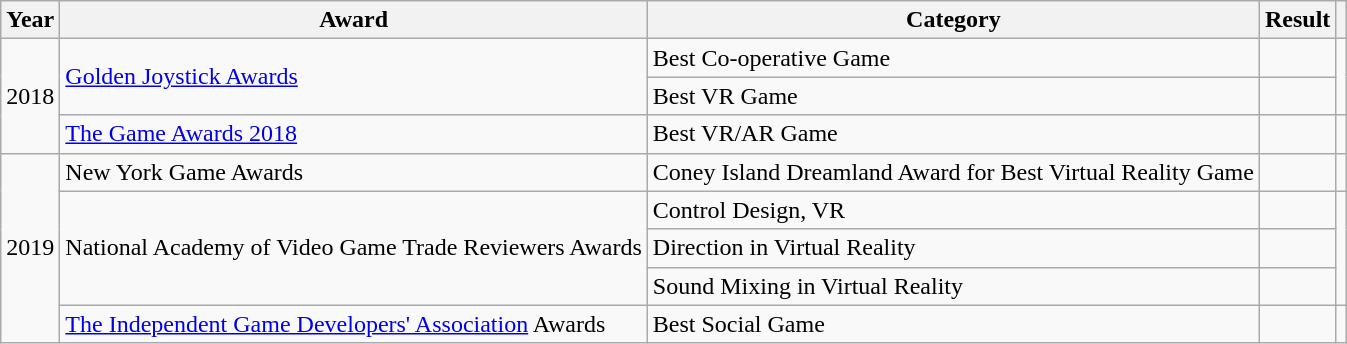<table class="wikitable sortable">
<tr>
<th>Year</th>
<th>Award</th>
<th>Category</th>
<th>Result</th>
<th></th>
</tr>
<tr>
<td style="text-align:center;" rowspan="3">2018</td>
<td rowspan="2"><a href='#'>Golden Joystick Awards</a></td>
<td>Best Co-operative Game</td>
<td></td>
<td rowspan="2" style="text-align:center;"></td>
</tr>
<tr>
<td>Best VR Game</td>
<td></td>
</tr>
<tr>
<td><a href='#'>The Game Awards 2018</a></td>
<td>Best VR/AR Game</td>
<td></td>
<td style="text-align:center;"></td>
</tr>
<tr>
<td style="text-align:center;" rowspan="5">2019</td>
<td>New York Game Awards</td>
<td>Coney Island Dreamland Award for Best Virtual Reality Game</td>
<td></td>
<td style="text-align:center;"></td>
</tr>
<tr>
<td rowspan="3">National Academy of Video Game Trade Reviewers Awards</td>
<td>Control Design, VR</td>
<td></td>
<td rowspan="3" style="text-align:center;"></td>
</tr>
<tr>
<td>Direction in Virtual Reality</td>
<td></td>
</tr>
<tr>
<td>Sound Mixing in Virtual Reality</td>
<td></td>
</tr>
<tr>
<td><a href='#'>The Independent Game Developers' Association</a> Awards</td>
<td>Best Social Game</td>
<td></td>
<td style="text-align:center;"></td>
</tr>
</table>
